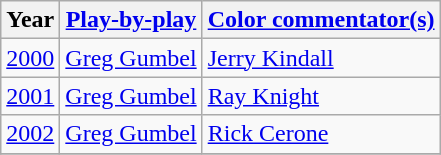<table class="wikitable">
<tr>
<th>Year</th>
<th><a href='#'>Play-by-play</a></th>
<th><a href='#'>Color commentator(s)</a></th>
</tr>
<tr>
<td><a href='#'>2000</a></td>
<td><a href='#'>Greg Gumbel</a></td>
<td><a href='#'>Jerry Kindall</a></td>
</tr>
<tr>
<td><a href='#'>2001</a></td>
<td><a href='#'>Greg Gumbel</a></td>
<td><a href='#'>Ray Knight</a></td>
</tr>
<tr>
<td><a href='#'>2002</a></td>
<td><a href='#'>Greg Gumbel</a></td>
<td><a href='#'>Rick Cerone</a></td>
</tr>
<tr>
</tr>
</table>
